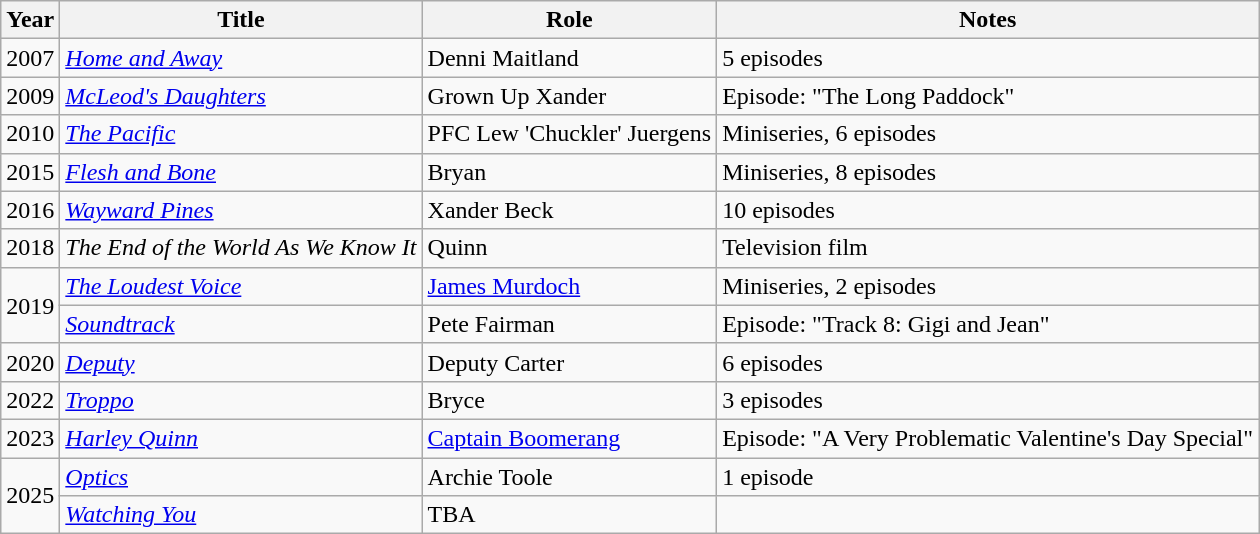<table class="wikitable sortable">
<tr>
<th>Year</th>
<th>Title</th>
<th>Role</th>
<th class="unsortable">Notes</th>
</tr>
<tr>
<td>2007</td>
<td><em><a href='#'>Home and Away</a></em></td>
<td>Denni Maitland</td>
<td>5 episodes</td>
</tr>
<tr>
<td>2009</td>
<td><em><a href='#'>McLeod's Daughters</a></em></td>
<td>Grown Up Xander</td>
<td>Episode: "The Long Paddock"</td>
</tr>
<tr>
<td>2010</td>
<td><em><a href='#'>The Pacific</a></em></td>
<td>PFC Lew 'Chuckler' Juergens</td>
<td>Miniseries, 6 episodes</td>
</tr>
<tr>
<td>2015</td>
<td><em><a href='#'>Flesh and Bone</a></em></td>
<td>Bryan</td>
<td>Miniseries, 8 episodes</td>
</tr>
<tr>
<td>2016</td>
<td><em><a href='#'>Wayward Pines</a></em></td>
<td>Xander Beck</td>
<td>10 episodes</td>
</tr>
<tr>
<td>2018</td>
<td><em>The End of the World As We Know It</em></td>
<td>Quinn</td>
<td>Television film</td>
</tr>
<tr>
<td rowspan="2">2019</td>
<td><em><a href='#'>The Loudest Voice</a></em></td>
<td><a href='#'>James Murdoch</a></td>
<td>Miniseries, 2 episodes</td>
</tr>
<tr>
<td><em><a href='#'>Soundtrack</a></em></td>
<td>Pete Fairman</td>
<td>Episode: "Track 8: Gigi and Jean"</td>
</tr>
<tr>
<td>2020</td>
<td><em><a href='#'>Deputy</a></em></td>
<td>Deputy Carter</td>
<td>6 episodes</td>
</tr>
<tr>
<td>2022</td>
<td><em><a href='#'>Troppo</a></em></td>
<td>Bryce</td>
<td>3 episodes</td>
</tr>
<tr>
<td>2023</td>
<td><em><a href='#'>Harley Quinn</a></em></td>
<td><a href='#'>Captain Boomerang</a></td>
<td>Episode: "A Very Problematic Valentine's Day Special"</td>
</tr>
<tr>
<td rowspan="2">2025</td>
<td><em><a href='#'>Optics</a></em></td>
<td>Archie Toole</td>
<td>1 episode</td>
</tr>
<tr>
<td><a href='#'><em>Watching You</em></a></td>
<td>TBA</td>
<td></td>
</tr>
</table>
